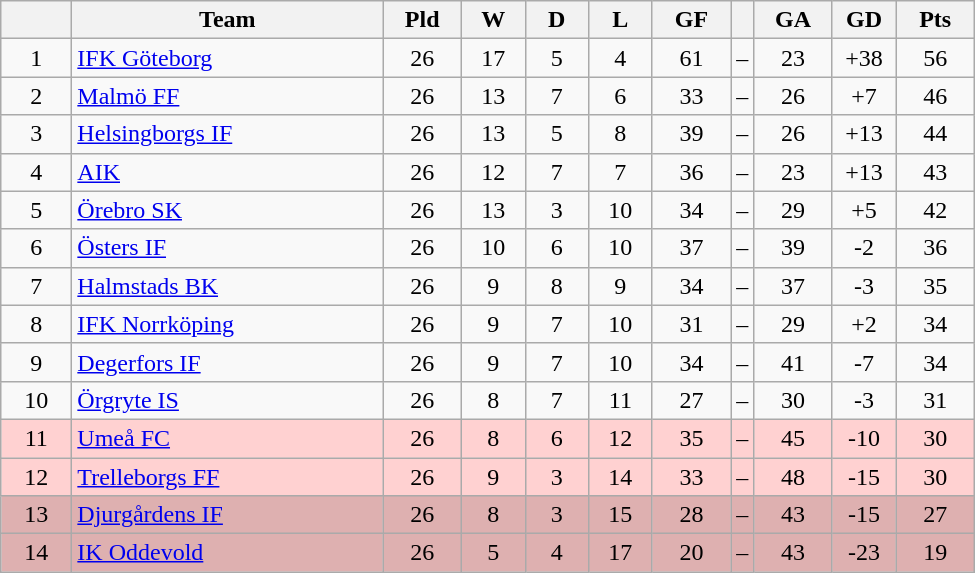<table class="wikitable" style="text-align: center">
<tr>
<th style="width: 40px;"></th>
<th style="width: 200px;">Team</th>
<th style="width: 45px;">Pld</th>
<th style="width: 35px;">W</th>
<th style="width: 35px;">D</th>
<th style="width: 35px;">L</th>
<th style="width: 45px;">GF</th>
<th></th>
<th style="width: 45px;">GA</th>
<th style="width: 35px;">GD</th>
<th style="width: 45px;">Pts</th>
</tr>
<tr>
<td>1</td>
<td style="text-align: left;"><a href='#'>IFK Göteborg</a></td>
<td>26</td>
<td>17</td>
<td>5</td>
<td>4</td>
<td>61</td>
<td>–</td>
<td>23</td>
<td>+38</td>
<td>56</td>
</tr>
<tr>
<td>2</td>
<td style="text-align: left;"><a href='#'>Malmö FF</a></td>
<td>26</td>
<td>13</td>
<td>7</td>
<td>6</td>
<td>33</td>
<td>–</td>
<td>26</td>
<td>+7</td>
<td>46</td>
</tr>
<tr>
<td>3</td>
<td style="text-align: left;"><a href='#'>Helsingborgs IF</a></td>
<td>26</td>
<td>13</td>
<td>5</td>
<td>8</td>
<td>39</td>
<td>–</td>
<td>26</td>
<td>+13</td>
<td>44</td>
</tr>
<tr>
<td>4</td>
<td style="text-align: left;"><a href='#'>AIK</a></td>
<td>26</td>
<td>12</td>
<td>7</td>
<td>7</td>
<td>36</td>
<td>–</td>
<td>23</td>
<td>+13</td>
<td>43</td>
</tr>
<tr>
<td>5</td>
<td style="text-align: left;"><a href='#'>Örebro SK</a></td>
<td>26</td>
<td>13</td>
<td>3</td>
<td>10</td>
<td>34</td>
<td>–</td>
<td>29</td>
<td>+5</td>
<td>42</td>
</tr>
<tr>
<td>6</td>
<td style="text-align: left;"><a href='#'>Östers IF</a></td>
<td>26</td>
<td>10</td>
<td>6</td>
<td>10</td>
<td>37</td>
<td>–</td>
<td>39</td>
<td>-2</td>
<td>36</td>
</tr>
<tr>
<td>7</td>
<td style="text-align: left;"><a href='#'>Halmstads BK</a></td>
<td>26</td>
<td>9</td>
<td>8</td>
<td>9</td>
<td>34</td>
<td>–</td>
<td>37</td>
<td>-3</td>
<td>35</td>
</tr>
<tr>
<td>8</td>
<td style="text-align: left;"><a href='#'>IFK Norrköping</a></td>
<td>26</td>
<td>9</td>
<td>7</td>
<td>10</td>
<td>31</td>
<td>–</td>
<td>29</td>
<td>+2</td>
<td>34</td>
</tr>
<tr>
<td>9</td>
<td style="text-align: left;"><a href='#'>Degerfors IF</a></td>
<td>26</td>
<td>9</td>
<td>7</td>
<td>10</td>
<td>34</td>
<td>–</td>
<td>41</td>
<td>-7</td>
<td>34</td>
</tr>
<tr>
<td>10</td>
<td style="text-align: left;"><a href='#'>Örgryte IS</a></td>
<td>26</td>
<td>8</td>
<td>7</td>
<td>11</td>
<td>27</td>
<td>–</td>
<td>30</td>
<td>-3</td>
<td>31</td>
</tr>
<tr style="background: #ffd1d1">
<td>11</td>
<td style="text-align: left;"><a href='#'>Umeå FC</a></td>
<td>26</td>
<td>8</td>
<td>6</td>
<td>12</td>
<td>35</td>
<td>–</td>
<td>45</td>
<td>-10</td>
<td>30</td>
</tr>
<tr style="background: #ffd1d1">
<td>12</td>
<td style="text-align: left;"><a href='#'>Trelleborgs FF</a></td>
<td>26</td>
<td>9</td>
<td>3</td>
<td>14</td>
<td>33</td>
<td>–</td>
<td>48</td>
<td>-15</td>
<td>30</td>
</tr>
<tr style="background: #deb0b0">
<td>13</td>
<td style="text-align: left;"><a href='#'>Djurgårdens IF</a></td>
<td>26</td>
<td>8</td>
<td>3</td>
<td>15</td>
<td>28</td>
<td>–</td>
<td>43</td>
<td>-15</td>
<td>27</td>
</tr>
<tr style="background: #deb0b0">
<td>14</td>
<td style="text-align: left;"><a href='#'>IK Oddevold</a></td>
<td>26</td>
<td>5</td>
<td>4</td>
<td>17</td>
<td>20</td>
<td>–</td>
<td>43</td>
<td>-23</td>
<td>19</td>
</tr>
</table>
